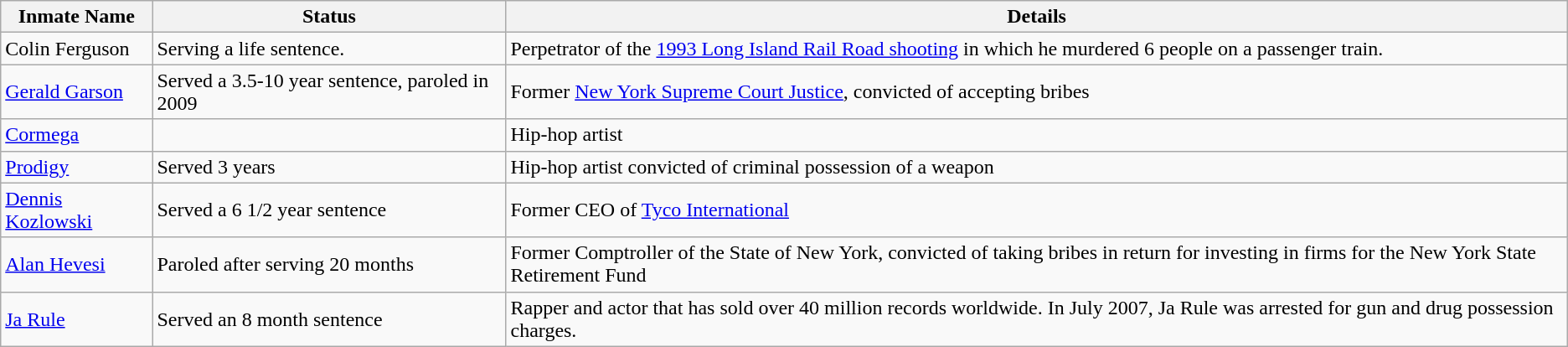<table class="wikitable sortable">
<tr>
<th>Inmate Name</th>
<th>Status</th>
<th>Details</th>
</tr>
<tr>
<td>Colin Ferguson</td>
<td>Serving a life sentence.</td>
<td>Perpetrator of the <a href='#'>1993 Long Island Rail Road shooting</a> in which he murdered 6 people on a passenger train.</td>
</tr>
<tr>
<td><a href='#'>Gerald Garson</a></td>
<td>Served a 3.5-10 year sentence, paroled in 2009</td>
<td>Former <a href='#'>New York Supreme Court Justice</a>, convicted of accepting bribes</td>
</tr>
<tr>
<td><a href='#'>Cormega</a></td>
<td></td>
<td>Hip-hop artist</td>
</tr>
<tr>
<td><a href='#'>Prodigy</a></td>
<td>Served 3 years</td>
<td>Hip-hop artist convicted of criminal possession of a weapon</td>
</tr>
<tr>
<td><a href='#'>Dennis Kozlowski</a></td>
<td>Served a 6 1/2 year sentence</td>
<td>Former CEO of <a href='#'>Tyco International</a></td>
</tr>
<tr>
<td><a href='#'>Alan Hevesi</a></td>
<td>Paroled after serving 20 months</td>
<td>Former Comptroller of the State of New York, convicted of taking bribes in return for investing in firms for the New York State Retirement Fund</td>
</tr>
<tr>
<td><a href='#'>Ja Rule</a></td>
<td>Served an 8 month sentence</td>
<td>Rapper and actor that has sold over 40 million records worldwide. In July 2007, Ja Rule was arrested for gun and drug possession charges.</td>
</tr>
</table>
